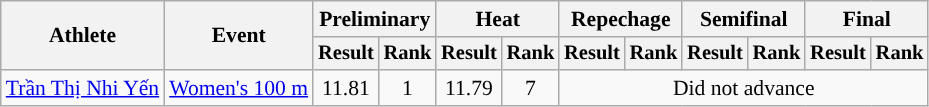<table class="wikitable" style="font-size:90%">
<tr>
<th rowspan="2">Athlete</th>
<th rowspan="2">Event</th>
<th colspan="2">Preliminary</th>
<th colspan="2">Heat</th>
<th colspan="2">Repechage</th>
<th colspan="2">Semifinal</th>
<th colspan="2">Final</th>
</tr>
<tr style="font-size:95%">
<th>Result</th>
<th>Rank</th>
<th>Result</th>
<th>Rank</th>
<th>Result</th>
<th>Rank</th>
<th>Result</th>
<th>Rank</th>
<th>Result</th>
<th>Rank</th>
</tr>
<tr align=center>
<td align=left><a href='#'>Trần Thị Nhi Yến</a></td>
<td align=left><a href='#'>Women's 100 m</a></td>
<td>11.81</td>
<td>1</td>
<td>11.79</td>
<td>7</td>
<td colspan=6>Did not advance</td>
</tr>
</table>
